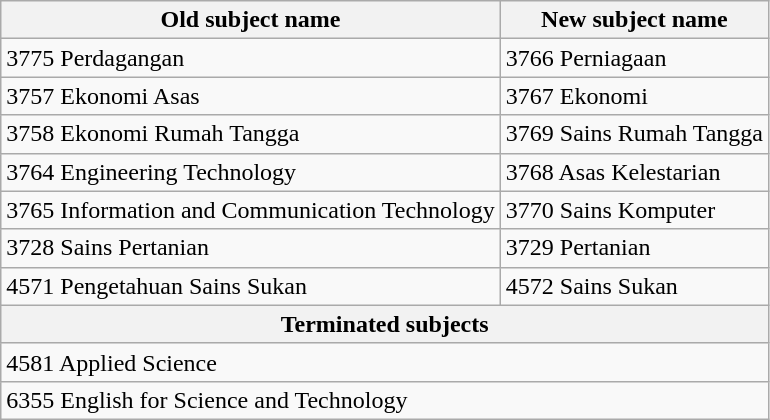<table class="wikitable">
<tr>
<th>Old subject name</th>
<th>New subject name</th>
</tr>
<tr>
<td>3775 Perdagangan</td>
<td>3766 Perniagaan</td>
</tr>
<tr>
<td>3757 Ekonomi Asas</td>
<td>3767 Ekonomi</td>
</tr>
<tr>
<td>3758 Ekonomi Rumah Tangga</td>
<td>3769 Sains Rumah Tangga</td>
</tr>
<tr>
<td>3764 Engineering Technology</td>
<td>3768 Asas Kelestarian</td>
</tr>
<tr>
<td>3765 Information and Communication Technology</td>
<td>3770 Sains Komputer</td>
</tr>
<tr>
<td>3728 Sains Pertanian</td>
<td>3729 Pertanian</td>
</tr>
<tr>
<td>4571 Pengetahuan Sains Sukan</td>
<td>4572 Sains Sukan</td>
</tr>
<tr>
<th colspan=2>Terminated subjects</th>
</tr>
<tr>
<td colspan=2>4581 Applied Science</td>
</tr>
<tr>
<td colspan=2>6355 English for Science and Technology</td>
</tr>
</table>
